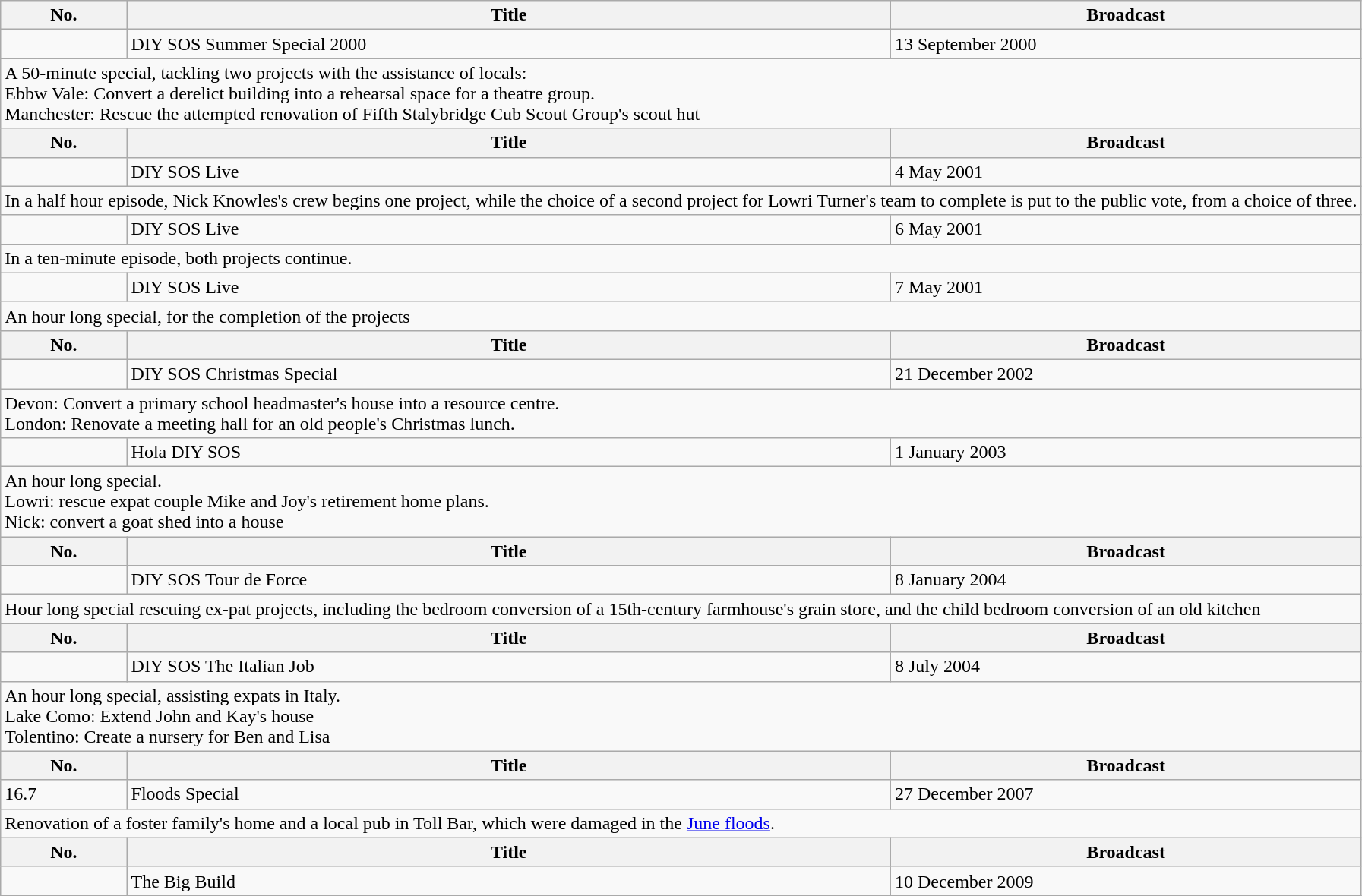<table class="wikitable">
<tr>
<th>No.</th>
<th>Title</th>
<th>Broadcast</th>
</tr>
<tr>
<td></td>
<td>DIY SOS Summer Special 2000</td>
<td>13 September 2000</td>
</tr>
<tr>
<td colspan="3">A 50-minute special, tackling two projects with the assistance of locals:<br>Ebbw Vale: Convert a derelict building into a rehearsal space for a theatre group.<br>Manchester: Rescue the attempted renovation of Fifth Stalybridge Cub Scout Group's scout hut</td>
</tr>
<tr>
<th>No.</th>
<th>Title</th>
<th>Broadcast</th>
</tr>
<tr>
<td></td>
<td>DIY SOS Live</td>
<td>4 May 2001</td>
</tr>
<tr>
<td colspan="3">In a half hour episode, Nick Knowles's crew begins one project, while the choice of a second project for Lowri Turner's team to complete is put to the public vote, from a choice of three.</td>
</tr>
<tr>
<td></td>
<td>DIY SOS Live</td>
<td>6 May 2001</td>
</tr>
<tr>
<td colspan="3">In a ten-minute episode, both projects continue.</td>
</tr>
<tr>
<td></td>
<td>DIY SOS Live</td>
<td>7 May 2001</td>
</tr>
<tr>
<td colspan="3">An hour long special, for the completion of the projects</td>
</tr>
<tr>
<th>No.</th>
<th>Title</th>
<th>Broadcast</th>
</tr>
<tr>
<td></td>
<td>DIY SOS Christmas Special</td>
<td>21 December 2002</td>
</tr>
<tr>
<td colspan="3">Devon: Convert a primary school headmaster's house into a resource centre.<br>London: Renovate a meeting hall for an old people's Christmas lunch.</td>
</tr>
<tr>
<td></td>
<td>Hola DIY SOS</td>
<td>1 January 2003</td>
</tr>
<tr>
<td colspan="3">An hour long special.<br>Lowri: rescue expat couple Mike and Joy's retirement home plans.<br>Nick: convert a goat shed into a house</td>
</tr>
<tr>
<th>No.</th>
<th>Title</th>
<th>Broadcast</th>
</tr>
<tr>
<td></td>
<td>DIY SOS Tour de Force</td>
<td>8 January 2004</td>
</tr>
<tr>
<td colspan="3">Hour long special rescuing ex-pat projects, including the bedroom conversion of a 15th-century farmhouse's grain store, and the child bedroom conversion of an old kitchen</td>
</tr>
<tr>
<th>No.</th>
<th>Title</th>
<th>Broadcast</th>
</tr>
<tr>
<td></td>
<td>DIY SOS The Italian Job</td>
<td>8 July 2004</td>
</tr>
<tr>
<td colspan="3">An hour long special, assisting expats in Italy.<br>Lake Como: Extend John and Kay's house<br>Tolentino: Create a nursery for Ben and Lisa</td>
</tr>
<tr>
<th>No.</th>
<th>Title</th>
<th>Broadcast</th>
</tr>
<tr>
<td>16.7</td>
<td>Floods Special</td>
<td>27 December 2007</td>
</tr>
<tr>
<td colspan="3">Renovation of a foster family's home and a local pub in Toll Bar, which were damaged in the <a href='#'>June floods</a>.</td>
</tr>
<tr>
<th>No.</th>
<th>Title</th>
<th>Broadcast</th>
</tr>
<tr>
<td></td>
<td>The Big Build</td>
<td>10 December 2009</td>
</tr>
<tr>
</tr>
</table>
